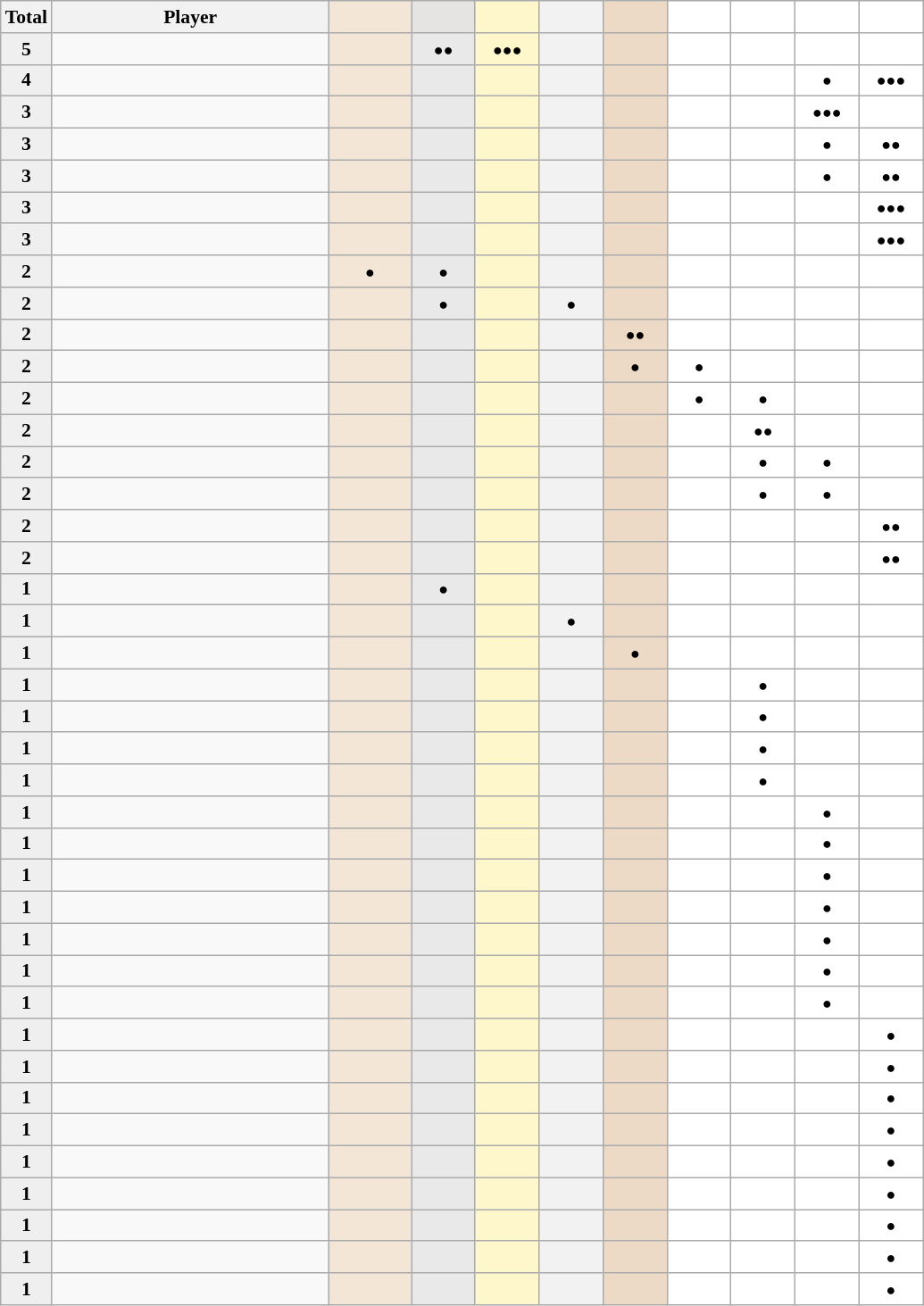<table class="sortable wikitable" style="font-size:90%">
<tr>
<th width="30">Total</th>
<th width="200">Player</th>
<th width="55" style="background:#F3E6D7;"></th>
<th width="41" style="background:#E5E4E2;"></th>
<th width="41" style="background:#fff7cc;"></th>
<th width="41" style="background:#f2f2f2;"></th>
<th width="41" style="background:#ecd9c6;"></th>
<th width="41" style="background:#fff;"></th>
<th width="41" style="background:#fff;"></th>
<th width="41" style="background:#fff;"></th>
<th width="41" style="background:#fff;"></th>
</tr>
<tr align="center">
<td style="background:#efefef;"><strong>5</strong></td>
<td align="left"></td>
<td style="background:#F3E6D7;"> <small> </small></td>
<td style="background:#E9E9E9;"> <small>●●</small></td>
<td style="background:#fff7cc;"> <small>●●●</small></td>
<td style="background:#f2f2f2;"> <small> </small></td>
<td style="background:#ecd9c6;"> <small></small></td>
<td style="background:#fff;"> <small> </small></td>
<td style="background:#fff;"> <small> </small></td>
<td style="background:#fff;"> <small> </small></td>
<td style="background:#fff;"> <small> </small></td>
</tr>
<tr align="center">
<td style="background:#efefef;"><strong>4</strong></td>
<td align="left"></td>
<td style="background:#F3E6D7;"> <small> </small></td>
<td style="background:#E9E9E9;"> <small> </small></td>
<td style="background:#fff7cc;"> <small> </small></td>
<td style="background:#f2f2f2;"> <small> </small></td>
<td style="background:#ecd9c6;"> <small></small></td>
<td style="background:#fff;"> <small> </small></td>
<td style="background:#fff;"> <small> </small></td>
<td style="background:#fff;"> <small>●</small></td>
<td style="background:#fff;"> <small>●●●</small></td>
</tr>
<tr align="center">
<td style="background:#efefef;"><strong>3</strong></td>
<td align="left"></td>
<td style="background:#F3E6D7;"> <small> </small></td>
<td style="background:#E9E9E9;"> <small> </small></td>
<td style="background:#fff7cc;"> <small> </small></td>
<td style="background:#f2f2f2;"> <small> </small></td>
<td style="background:#ecd9c6;"> <small></small></td>
<td style="background:#fff;"> <small> </small></td>
<td style="background:#fff;"> <small> </small></td>
<td style="background:#fff;"> <small>●●●</small></td>
<td style="background:#fff;"> <small> </small></td>
</tr>
<tr align="center">
<td style="background:#efefef;"><strong>3</strong></td>
<td align="left"></td>
<td style="background:#F3E6D7;"> <small> </small></td>
<td style="background:#E9E9E9;"> <small> </small></td>
<td style="background:#fff7cc;"> <small> </small></td>
<td style="background:#f2f2f2;"> <small> </small></td>
<td style="background:#ecd9c6;"> <small></small></td>
<td style="background:#fff;"> <small> </small></td>
<td style="background:#fff;"> <small> </small></td>
<td style="background:#fff;"> <small>●</small></td>
<td style="background:#fff;"> <small>●●</small></td>
</tr>
<tr align="center">
<td style="background:#efefef;"><strong>3</strong></td>
<td align="left"></td>
<td style="background:#F3E6D7;"> <small> </small></td>
<td style="background:#E9E9E9;"> <small> </small></td>
<td style="background:#fff7cc;"> <small> </small></td>
<td style="background:#f2f2f2;"> <small> </small></td>
<td style="background:#ecd9c6;"> <small></small></td>
<td style="background:#fff;"> <small> </small></td>
<td style="background:#fff;"> <small> </small></td>
<td style="background:#fff;"> <small>●</small></td>
<td style="background:#fff;"> <small>●●</small></td>
</tr>
<tr align="center">
<td style="background:#efefef;"><strong>3</strong></td>
<td align="left"></td>
<td style="background:#F3E6D7;"> <small> </small></td>
<td style="background:#E9E9E9;"> <small> </small></td>
<td style="background:#fff7cc;"> <small> </small></td>
<td style="background:#f2f2f2;"> <small> </small></td>
<td style="background:#ecd9c6;"> <small></small></td>
<td style="background:#fff;"> <small> </small></td>
<td style="background:#fff;"> <small> </small></td>
<td style="background:#fff;"> <small> </small></td>
<td style="background:#fff;"> <small>●●●</small></td>
</tr>
<tr align="center">
<td style="background:#efefef;"><strong>3</strong></td>
<td align="left"></td>
<td style="background:#F3E6D7;"> <small> </small></td>
<td style="background:#E9E9E9;"> <small> </small></td>
<td style="background:#fff7cc;"> <small> </small></td>
<td style="background:#f2f2f2;"> <small> </small></td>
<td style="background:#ecd9c6;"> <small></small></td>
<td style="background:#fff;"> <small> </small></td>
<td style="background:#fff;"> <small> </small></td>
<td style="background:#fff;"> <small> </small></td>
<td style="background:#fff;"> <small>●●●</small></td>
</tr>
<tr align="center">
<td style="background:#efefef;"><strong>2</strong></td>
<td align="left"></td>
<td style="background:#F3E6D7;"> <small>●</small></td>
<td style="background:#E9E9E9;"> <small>●</small></td>
<td style="background:#fff7cc;"> <small> </small></td>
<td style="background:#f2f2f2;"> <small> </small></td>
<td style="background:#ecd9c6;"> <small></small></td>
<td style="background:#fff;"> <small> </small></td>
<td style="background:#fff;"> <small> </small></td>
<td style="background:#fff;"> <small> </small></td>
<td style="background:#fff;"> <small> </small></td>
</tr>
<tr align="center">
<td style="background:#efefef;"><strong>2</strong></td>
<td align="left"></td>
<td style="background:#F3E6D7;"> <small> </small></td>
<td style="background:#E9E9E9;"> <small>●</small></td>
<td style="background:#fff7cc;"> <small> </small></td>
<td style="background:#f2f2f2;"> <small>●</small></td>
<td style="background:#ecd9c6;"> <small></small></td>
<td style="background:#fff;"> <small> </small></td>
<td style="background:#fff;"> <small> </small></td>
<td style="background:#fff;"> <small> </small></td>
<td style="background:#fff;"> <small> </small></td>
</tr>
<tr align="center">
<td style="background:#efefef;"><strong>2</strong></td>
<td align="left"></td>
<td style="background:#F3E6D7;"> <small> </small></td>
<td style="background:#E9E9E9;"> <small> </small></td>
<td style="background:#fff7cc;"> <small> </small></td>
<td style="background:#f2f2f2;"> <small> </small></td>
<td style="background:#ecd9c6;"> <small>●●</small></td>
<td style="background:#fff;"> <small> </small></td>
<td style="background:#fff;"> <small> </small></td>
<td style="background:#fff;"> <small> </small></td>
<td style="background:#fff;"> <small> </small></td>
</tr>
<tr align="center">
<td style="background:#efefef;"><strong>2</strong></td>
<td align="left"></td>
<td style="background:#F3E6D7;"> <small> </small></td>
<td style="background:#E9E9E9;"> <small> </small></td>
<td style="background:#fff7cc;"> <small> </small></td>
<td style="background:#f2f2f2;"> <small> </small></td>
<td style="background:#ecd9c6;"> <small>●</small></td>
<td style="background:#fff;"> <small>●</small></td>
<td style="background:#fff;"> <small> </small></td>
<td style="background:#fff;"> <small> </small></td>
<td style="background:#fff;"> <small> </small></td>
</tr>
<tr align="center">
<td style="background:#efefef;"><strong>2</strong></td>
<td align="left"></td>
<td style="background:#F3E6D7;"> <small> </small></td>
<td style="background:#E9E9E9;"> <small> </small></td>
<td style="background:#fff7cc;"> <small> </small></td>
<td style="background:#f2f2f2;"> <small> </small></td>
<td style="background:#ecd9c6;"> <small></small></td>
<td style="background:#fff;"> <small>●</small></td>
<td style="background:#fff;"> <small>●</small></td>
<td style="background:#fff;"> <small> </small></td>
<td style="background:#fff;"> <small> </small></td>
</tr>
<tr align="center">
<td style="background:#efefef;"><strong>2</strong></td>
<td align="left"></td>
<td style="background:#F3E6D7;"> <small> </small></td>
<td style="background:#E9E9E9;"> <small> </small></td>
<td style="background:#fff7cc;"> <small> </small></td>
<td style="background:#f2f2f2;"> <small> </small></td>
<td style="background:#ecd9c6;"> <small></small></td>
<td style="background:#fff;"> <small> </small></td>
<td style="background:#fff;"> <small>●●</small></td>
<td style="background:#fff;"> <small> </small></td>
<td style="background:#fff;"> <small> </small></td>
</tr>
<tr align="center">
<td style="background:#efefef;"><strong>2</strong></td>
<td align="left"></td>
<td style="background:#F3E6D7;"> <small> </small></td>
<td style="background:#E9E9E9;"> <small> </small></td>
<td style="background:#fff7cc;"> <small> </small></td>
<td style="background:#f2f2f2;"> <small> </small></td>
<td style="background:#ecd9c6;"> <small></small></td>
<td style="background:#fff;"> <small> </small></td>
<td style="background:#fff;"> <small>●</small></td>
<td style="background:#fff;"> <small>●</small></td>
<td style="background:#fff;"> <small> </small></td>
</tr>
<tr align="center">
<td style="background:#efefef;"><strong>2</strong></td>
<td align="left"></td>
<td style="background:#F3E6D7;"> <small> </small></td>
<td style="background:#E9E9E9;"> <small> </small></td>
<td style="background:#fff7cc;"> <small> </small></td>
<td style="background:#f2f2f2;"> <small> </small></td>
<td style="background:#ecd9c6;"> <small></small></td>
<td style="background:#fff;"> <small> </small></td>
<td style="background:#fff;"> <small>●</small></td>
<td style="background:#fff;"> <small>●</small></td>
<td style="background:#fff;"> <small> </small></td>
</tr>
<tr align="center">
<td style="background:#efefef;"><strong>2</strong></td>
<td align="left"></td>
<td style="background:#F3E6D7;"> <small> </small></td>
<td style="background:#E9E9E9;"> <small> </small></td>
<td style="background:#fff7cc;"> <small> </small></td>
<td style="background:#f2f2f2;"> <small> </small></td>
<td style="background:#ecd9c6;"> <small></small></td>
<td style="background:#fff;"> <small> </small></td>
<td style="background:#fff;"> <small> </small></td>
<td style="background:#fff;"> <small> </small></td>
<td style="background:#fff;"> <small>●●</small></td>
</tr>
<tr align="center">
<td style="background:#efefef;"><strong>2</strong></td>
<td align="left"></td>
<td style="background:#F3E6D7;"> <small> </small></td>
<td style="background:#E9E9E9;"> <small> </small></td>
<td style="background:#fff7cc;"> <small> </small></td>
<td style="background:#f2f2f2;"> <small> </small></td>
<td style="background:#ecd9c6;"> <small></small></td>
<td style="background:#fff;"> <small> </small></td>
<td style="background:#fff;"> <small> </small></td>
<td style="background:#fff;"> <small> </small></td>
<td style="background:#fff;"> <small>●●</small></td>
</tr>
<tr align="center">
<td style="background:#efefef;"><strong>1</strong></td>
<td align="left"></td>
<td style="background:#F3E6D7;"> <small> </small></td>
<td style="background:#E9E9E9;"> <small>●</small></td>
<td style="background:#fff7cc;"> <small> </small></td>
<td style="background:#f2f2f2;"> <small> </small></td>
<td style="background:#ecd9c6;"> <small></small></td>
<td style="background:#fff;"> <small> </small></td>
<td style="background:#fff;"> <small> </small></td>
<td style="background:#fff;"> <small> </small></td>
<td style="background:#fff;"> <small> </small></td>
</tr>
<tr align="center">
<td style="background:#efefef;"><strong>1</strong></td>
<td align="left"></td>
<td style="background:#F3E6D7;"> <small> </small></td>
<td style="background:#E9E9E9;"> <small> </small></td>
<td style="background:#fff7cc;"> <small> </small></td>
<td style="background:#f2f2f2;"> <small>●</small></td>
<td style="background:#ecd9c6;"> <small></small></td>
<td style="background:#fff;"> <small> </small></td>
<td style="background:#fff;"> <small> </small></td>
<td style="background:#fff;"> <small> </small></td>
<td style="background:#fff;"> <small> </small></td>
</tr>
<tr align="center">
<td style="background:#efefef;"><strong>1</strong></td>
<td align="left"></td>
<td style="background:#F3E6D7;"> <small> </small></td>
<td style="background:#E9E9E9;"> <small> </small></td>
<td style="background:#fff7cc;"> <small> </small></td>
<td style="background:#f2f2f2;"> <small> </small></td>
<td style="background:#ecd9c6;"> <small>●</small></td>
<td style="background:#fff;"> <small> </small></td>
<td style="background:#fff;"> <small> </small></td>
<td style="background:#fff;"> <small> </small></td>
<td style="background:#fff;"> <small> </small></td>
</tr>
<tr align="center">
<td style="background:#efefef;"><strong>1</strong></td>
<td align="left"></td>
<td style="background:#F3E6D7;"> <small> </small></td>
<td style="background:#E9E9E9;"> <small> </small></td>
<td style="background:#fff7cc;"> <small> </small></td>
<td style="background:#f2f2f2;"> <small> </small></td>
<td style="background:#ecd9c6;"> <small></small></td>
<td style="background:#fff;"> <small> </small></td>
<td style="background:#fff;"> <small>●</small></td>
<td style="background:#fff;"> <small> </small></td>
<td style="background:#fff;"> <small> </small></td>
</tr>
<tr align="center">
<td style="background:#efefef;"><strong>1</strong></td>
<td align="left"></td>
<td style="background:#F3E6D7;"> <small> </small></td>
<td style="background:#E9E9E9;"> <small> </small></td>
<td style="background:#fff7cc;"> <small> </small></td>
<td style="background:#f2f2f2;"> <small> </small></td>
<td style="background:#ecd9c6;"> <small></small></td>
<td style="background:#fff;"> <small> </small></td>
<td style="background:#fff;"> <small>●</small></td>
<td style="background:#fff;"> <small> </small></td>
<td style="background:#fff;"> <small> </small></td>
</tr>
<tr align="center">
<td style="background:#efefef;"><strong>1</strong></td>
<td align="left"></td>
<td style="background:#F3E6D7;"> <small> </small></td>
<td style="background:#E9E9E9;"> <small> </small></td>
<td style="background:#fff7cc;"> <small> </small></td>
<td style="background:#f2f2f2;"> <small> </small></td>
<td style="background:#ecd9c6;"> <small></small></td>
<td style="background:#fff;"> <small> </small></td>
<td style="background:#fff;"> <small>●</small></td>
<td style="background:#fff;"> <small> </small></td>
<td style="background:#fff;"> <small> </small></td>
</tr>
<tr align="center">
<td style="background:#efefef;"><strong>1</strong></td>
<td align="left"></td>
<td style="background:#F3E6D7;"> <small> </small></td>
<td style="background:#E9E9E9;"> <small> </small></td>
<td style="background:#fff7cc;"> <small> </small></td>
<td style="background:#f2f2f2;"> <small> </small></td>
<td style="background:#ecd9c6;"> <small></small></td>
<td style="background:#fff;"> <small> </small></td>
<td style="background:#fff;"> <small>●</small></td>
<td style="background:#fff;"> <small> </small></td>
<td style="background:#fff;"> <small> </small></td>
</tr>
<tr align="center">
<td style="background:#efefef;"><strong>1</strong></td>
<td align="left"></td>
<td style="background:#F3E6D7;"> <small> </small></td>
<td style="background:#E9E9E9;"> <small> </small></td>
<td style="background:#fff7cc;"> <small> </small></td>
<td style="background:#f2f2f2;"> <small> </small></td>
<td style="background:#ecd9c6;"> <small></small></td>
<td style="background:#fff;"> <small> </small></td>
<td style="background:#fff;"> <small> </small></td>
<td style="background:#fff;"> <small>●</small></td>
<td style="background:#fff;"> <small> </small></td>
</tr>
<tr align="center">
<td style="background:#efefef;"><strong>1</strong></td>
<td align="left"></td>
<td style="background:#F3E6D7;"> <small> </small></td>
<td style="background:#E9E9E9;"> <small> </small></td>
<td style="background:#fff7cc;"> <small> </small></td>
<td style="background:#f2f2f2;"> <small> </small></td>
<td style="background:#ecd9c6;"> <small></small></td>
<td style="background:#fff;"> <small> </small></td>
<td style="background:#fff;"> <small> </small></td>
<td style="background:#fff;"> <small>●</small></td>
<td style="background:#fff;"> <small> </small></td>
</tr>
<tr align="center">
<td style="background:#efefef;"><strong>1</strong></td>
<td align="left"></td>
<td style="background:#F3E6D7;"> <small> </small></td>
<td style="background:#E9E9E9;"> <small> </small></td>
<td style="background:#fff7cc;"> <small> </small></td>
<td style="background:#f2f2f2;"> <small> </small></td>
<td style="background:#ecd9c6;"> <small></small></td>
<td style="background:#fff;"> <small> </small></td>
<td style="background:#fff;"> <small> </small></td>
<td style="background:#fff;"> <small>●</small></td>
<td style="background:#fff;"> <small> </small></td>
</tr>
<tr align="center">
<td style="background:#efefef;"><strong>1</strong></td>
<td align="left"></td>
<td style="background:#F3E6D7;"> <small> </small></td>
<td style="background:#E9E9E9;"> <small> </small></td>
<td style="background:#fff7cc;"> <small> </small></td>
<td style="background:#f2f2f2;"> <small> </small></td>
<td style="background:#ecd9c6;"> <small></small></td>
<td style="background:#fff;"> <small> </small></td>
<td style="background:#fff;"> <small> </small></td>
<td style="background:#fff;"> <small>●</small></td>
<td style="background:#fff;"> <small> </small></td>
</tr>
<tr align="center">
<td style="background:#efefef;"><strong>1</strong></td>
<td align="left"></td>
<td style="background:#F3E6D7;"> <small> </small></td>
<td style="background:#E9E9E9;"> <small> </small></td>
<td style="background:#fff7cc;"> <small> </small></td>
<td style="background:#f2f2f2;"> <small> </small></td>
<td style="background:#ecd9c6;"> <small></small></td>
<td style="background:#fff;"> <small> </small></td>
<td style="background:#fff;"> <small> </small></td>
<td style="background:#fff;"> <small>●</small></td>
<td style="background:#fff;"> <small> </small></td>
</tr>
<tr align="center">
<td style="background:#efefef;"><strong>1</strong></td>
<td align="left"></td>
<td style="background:#F3E6D7;"> <small> </small></td>
<td style="background:#E9E9E9;"> <small> </small></td>
<td style="background:#fff7cc;"> <small> </small></td>
<td style="background:#f2f2f2;"> <small> </small></td>
<td style="background:#ecd9c6;"> <small></small></td>
<td style="background:#fff;"> <small> </small></td>
<td style="background:#fff;"> <small> </small></td>
<td style="background:#fff;"> <small>●</small></td>
<td style="background:#fff;"> <small> </small></td>
</tr>
<tr align="center">
<td style="background:#efefef;"><strong>1</strong></td>
<td align="left"></td>
<td style="background:#F3E6D7;"> <small> </small></td>
<td style="background:#E9E9E9;"> <small> </small></td>
<td style="background:#fff7cc;"> <small> </small></td>
<td style="background:#f2f2f2;"> <small> </small></td>
<td style="background:#ecd9c6;"> <small></small></td>
<td style="background:#fff;"> <small> </small></td>
<td style="background:#fff;"> <small> </small></td>
<td style="background:#fff;"> <small>●</small></td>
<td style="background:#fff;"> <small> </small></td>
</tr>
<tr align="center">
<td style="background:#efefef;"><strong>1</strong></td>
<td align="left"></td>
<td style="background:#F3E6D7;"> <small> </small></td>
<td style="background:#E9E9E9;"> <small> </small></td>
<td style="background:#fff7cc;"> <small> </small></td>
<td style="background:#f2f2f2;"> <small> </small></td>
<td style="background:#ecd9c6;"> <small></small></td>
<td style="background:#fff;"> <small> </small></td>
<td style="background:#fff;"> <small> </small></td>
<td style="background:#fff;"> <small> </small></td>
<td style="background:#fff;"> <small>●</small></td>
</tr>
<tr align="center">
<td style="background:#efefef;"><strong>1</strong></td>
<td align="left"></td>
<td style="background:#F3E6D7;"> <small> </small></td>
<td style="background:#E9E9E9;"> <small> </small></td>
<td style="background:#fff7cc;"> <small> </small></td>
<td style="background:#f2f2f2;"> <small> </small></td>
<td style="background:#ecd9c6;"> <small></small></td>
<td style="background:#fff;"> <small> </small></td>
<td style="background:#fff;"> <small> </small></td>
<td style="background:#fff;"> <small> </small></td>
<td style="background:#fff;"> <small>●</small></td>
</tr>
<tr align="center">
<td style="background:#efefef;"><strong>1</strong></td>
<td align="left"></td>
<td style="background:#F3E6D7;"> <small> </small></td>
<td style="background:#E9E9E9;"> <small> </small></td>
<td style="background:#fff7cc;"> <small> </small></td>
<td style="background:#f2f2f2;"> <small> </small></td>
<td style="background:#ecd9c6;"> <small></small></td>
<td style="background:#fff;"> <small> </small></td>
<td style="background:#fff;"> <small> </small></td>
<td style="background:#fff;"> <small> </small></td>
<td style="background:#fff;"> <small>●</small></td>
</tr>
<tr align="center">
<td style="background:#efefef;"><strong>1</strong></td>
<td align="left"></td>
<td style="background:#F3E6D7;"> <small> </small></td>
<td style="background:#E9E9E9;"> <small> </small></td>
<td style="background:#fff7cc;"> <small> </small></td>
<td style="background:#f2f2f2;"> <small> </small></td>
<td style="background:#ecd9c6;"> <small></small></td>
<td style="background:#fff;"> <small> </small></td>
<td style="background:#fff;"> <small> </small></td>
<td style="background:#fff;"> <small> </small></td>
<td style="background:#fff;"> <small>●</small></td>
</tr>
<tr align="center">
<td style="background:#efefef;"><strong>1</strong></td>
<td align="left"></td>
<td style="background:#F3E6D7;"> <small> </small></td>
<td style="background:#E9E9E9;"> <small> </small></td>
<td style="background:#fff7cc;"> <small> </small></td>
<td style="background:#f2f2f2;"> <small> </small></td>
<td style="background:#ecd9c6;"> <small></small></td>
<td style="background:#fff;"> <small> </small></td>
<td style="background:#fff;"> <small> </small></td>
<td style="background:#fff;"> <small> </small></td>
<td style="background:#fff;"> <small>●</small></td>
</tr>
<tr align="center">
<td style="background:#efefef;"><strong>1</strong></td>
<td align="left"></td>
<td style="background:#F3E6D7;"> <small> </small></td>
<td style="background:#E9E9E9;"> <small> </small></td>
<td style="background:#fff7cc;"> <small> </small></td>
<td style="background:#f2f2f2;"> <small> </small></td>
<td style="background:#ecd9c6;"> <small></small></td>
<td style="background:#fff;"> <small> </small></td>
<td style="background:#fff;"> <small> </small></td>
<td style="background:#fff;"> <small> </small></td>
<td style="background:#fff;"> <small>●</small></td>
</tr>
<tr align="center">
<td style="background:#efefef;"><strong>1</strong></td>
<td align="left"></td>
<td style="background:#F3E6D7;"> <small> </small></td>
<td style="background:#E9E9E9;"> <small> </small></td>
<td style="background:#fff7cc;"> <small> </small></td>
<td style="background:#f2f2f2;"> <small> </small></td>
<td style="background:#ecd9c6;"> <small></small></td>
<td style="background:#fff;"> <small> </small></td>
<td style="background:#fff;"> <small> </small></td>
<td style="background:#fff;"> <small> </small></td>
<td style="background:#fff;"> <small>●</small></td>
</tr>
<tr align="center">
<td style="background:#efefef;"><strong>1</strong></td>
<td align="left"></td>
<td style="background:#F3E6D7;"> <small> </small></td>
<td style="background:#E9E9E9;"> <small> </small></td>
<td style="background:#fff7cc;"> <small> </small></td>
<td style="background:#f2f2f2;"> <small> </small></td>
<td style="background:#ecd9c6;"> <small></small></td>
<td style="background:#fff;"> <small> </small></td>
<td style="background:#fff;"> <small> </small></td>
<td style="background:#fff;"> <small> </small></td>
<td style="background:#fff;"> <small>●</small></td>
</tr>
<tr align="center">
<td style="background:#efefef;"><strong>1</strong></td>
<td align="left"></td>
<td style="background:#F3E6D7;"> <small> </small></td>
<td style="background:#E9E9E9;"> <small> </small></td>
<td style="background:#fff7cc;"> <small> </small></td>
<td style="background:#f2f2f2;"> <small> </small></td>
<td style="background:#ecd9c6;"> <small></small></td>
<td style="background:#fff;"> <small> </small></td>
<td style="background:#fff;"> <small> </small></td>
<td style="background:#fff;"> <small> </small></td>
<td style="background:#fff;"> <small>●</small></td>
</tr>
</table>
